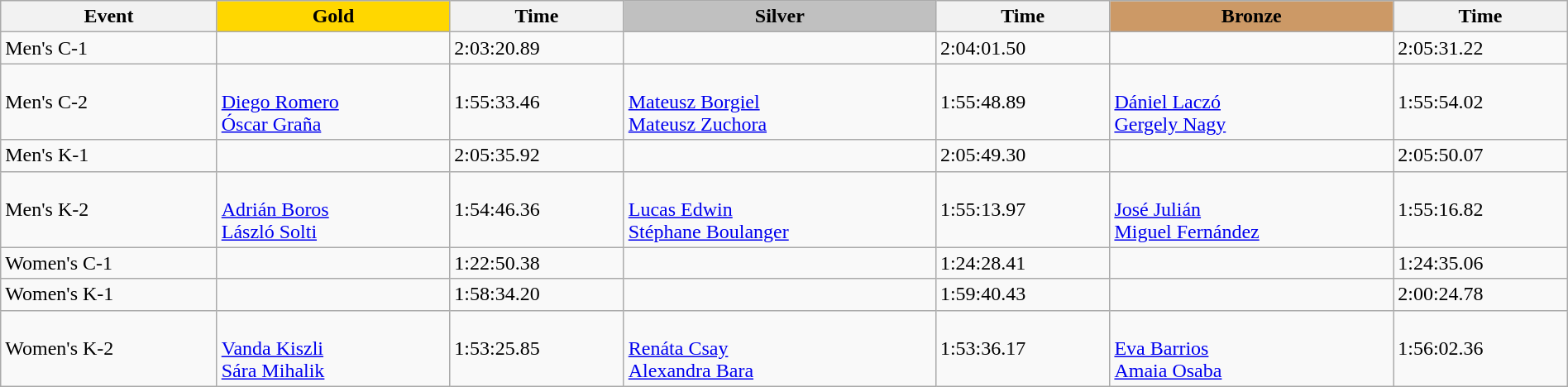<table class="wikitable" width=100%>
<tr>
<th>Event</th>
<td align=center bgcolor="gold"><strong>Gold</strong></td>
<th>Time</th>
<td align=center bgcolor="silver"><strong>Silver</strong></td>
<th>Time</th>
<td align=center bgcolor="CC9966"><strong>Bronze</strong></td>
<th>Time</th>
</tr>
<tr>
<td>Men's C-1</td>
<td></td>
<td>2:03:20.89</td>
<td></td>
<td>2:04:01.50</td>
<td></td>
<td>2:05:31.22</td>
</tr>
<tr>
<td>Men's C-2</td>
<td><br><a href='#'>Diego Romero</a><br><a href='#'>Óscar Graña</a></td>
<td>1:55:33.46</td>
<td><br><a href='#'>Mateusz Borgiel</a><br><a href='#'>Mateusz Zuchora</a></td>
<td>1:55:48.89</td>
<td><br><a href='#'>Dániel Laczó</a><br><a href='#'>Gergely Nagy</a></td>
<td>1:55:54.02</td>
</tr>
<tr>
<td>Men's K-1</td>
<td></td>
<td>2:05:35.92</td>
<td></td>
<td>2:05:49.30</td>
<td></td>
<td>2:05:50.07</td>
</tr>
<tr>
<td>Men's K-2</td>
<td><br><a href='#'>Adrián Boros</a><br><a href='#'>László Solti</a></td>
<td>1:54:46.36</td>
<td><br><a href='#'>Lucas Edwin</a><br><a href='#'>Stéphane Boulanger</a></td>
<td>1:55:13.97</td>
<td><br><a href='#'>José Julián</a><br><a href='#'>Miguel Fernández</a></td>
<td>1:55:16.82</td>
</tr>
<tr>
<td>Women's C-1</td>
<td></td>
<td>1:22:50.38</td>
<td></td>
<td>1:24:28.41</td>
<td></td>
<td>1:24:35.06</td>
</tr>
<tr>
<td>Women's K-1</td>
<td></td>
<td>1:58:34.20</td>
<td></td>
<td>1:59:40.43</td>
<td></td>
<td>2:00:24.78</td>
</tr>
<tr>
<td>Women's K-2</td>
<td><br><a href='#'>Vanda Kiszli</a><br><a href='#'>Sára Mihalik</a></td>
<td>1:53:25.85</td>
<td><br><a href='#'>Renáta Csay</a><br><a href='#'>Alexandra Bara</a></td>
<td>1:53:36.17</td>
<td><br><a href='#'>Eva Barrios</a><br><a href='#'>Amaia Osaba</a></td>
<td>1:56:02.36</td>
</tr>
</table>
